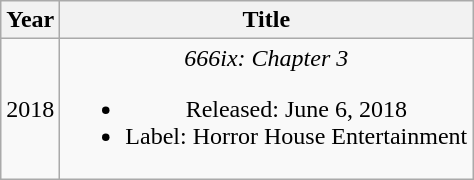<table class="wikitable" style="text-align:center;">
<tr>
<th>Year</th>
<th>Title</th>
</tr>
<tr>
<td>2018</td>
<td><em>666ix: Chapter 3</em><br><ul><li>Released: June 6, 2018</li><li>Label: Horror House Entertainment</li></ul></td>
</tr>
</table>
